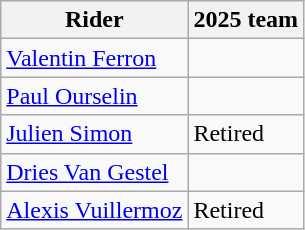<table class="wikitable">
<tr>
<th>Rider</th>
<th>2025 team</th>
</tr>
<tr>
<td><a href='#'>Valentin Ferron</a></td>
<td></td>
</tr>
<tr>
<td><a href='#'>Paul Ourselin</a></td>
<td></td>
</tr>
<tr>
<td><a href='#'>Julien Simon</a></td>
<td>Retired</td>
</tr>
<tr>
<td><a href='#'>Dries Van Gestel</a></td>
<td></td>
</tr>
<tr>
<td><a href='#'>Alexis Vuillermoz</a></td>
<td>Retired</td>
</tr>
</table>
